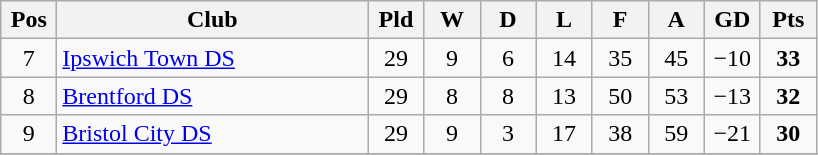<table class="wikitable" style="text-align:center">
<tr>
<th width="30">Pos</th>
<th width="200">Club</th>
<th width="30">Pld</th>
<th width="30">W</th>
<th width="30">D</th>
<th width="30">L</th>
<th width="30">F</th>
<th width="30">A</th>
<th width="30">GD</th>
<th width="30">Pts</th>
</tr>
<tr>
<td>7</td>
<td style="text-align:left;"><a href='#'>Ipswich Town DS</a></td>
<td>29</td>
<td>9</td>
<td>6</td>
<td>14</td>
<td>35</td>
<td>45</td>
<td>−10</td>
<td><strong>33</strong></td>
</tr>
<tr>
<td>8</td>
<td style="text-align:left;"><a href='#'>Brentford DS</a></td>
<td>29</td>
<td>8</td>
<td>8</td>
<td>13</td>
<td>50</td>
<td>53</td>
<td>−13</td>
<td><strong>32</strong></td>
</tr>
<tr>
<td>9</td>
<td style="text-align:left;"><a href='#'>Bristol City DS</a></td>
<td>29</td>
<td>9</td>
<td>3</td>
<td>17</td>
<td>38</td>
<td>59</td>
<td>−21</td>
<td><strong>30</strong></td>
</tr>
<tr>
</tr>
</table>
